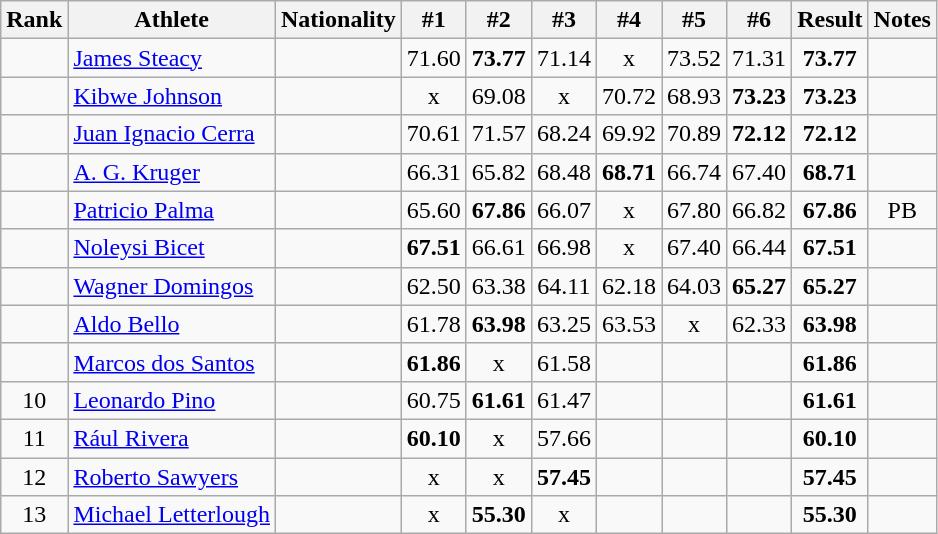<table class="wikitable sortable" style="text-align:center">
<tr>
<th>Rank</th>
<th>Athlete</th>
<th>Nationality</th>
<th>#1</th>
<th>#2</th>
<th>#3</th>
<th>#4</th>
<th>#5</th>
<th>#6</th>
<th>Result</th>
<th>Notes</th>
</tr>
<tr>
<td></td>
<td align="left"><a href='#'>James Steacy</a></td>
<td align=left></td>
<td>71.60</td>
<td><strong>73.77</strong></td>
<td>71.14</td>
<td>x</td>
<td>73.52</td>
<td>71.31</td>
<td><strong>73.77</strong></td>
<td></td>
</tr>
<tr>
<td></td>
<td align="left"><a href='#'>Kibwe Johnson</a></td>
<td align=left></td>
<td>x</td>
<td>69.08</td>
<td>x</td>
<td>70.72</td>
<td>68.93</td>
<td><strong>73.23</strong></td>
<td><strong>73.23</strong></td>
<td></td>
</tr>
<tr>
<td></td>
<td align="left"><a href='#'>Juan Ignacio Cerra</a></td>
<td align=left></td>
<td>70.61</td>
<td>71.57</td>
<td>68.24</td>
<td>69.92</td>
<td>70.89</td>
<td><strong>72.12</strong></td>
<td><strong>72.12</strong></td>
<td></td>
</tr>
<tr>
<td></td>
<td align="left"><a href='#'>A. G. Kruger</a></td>
<td align=left></td>
<td>66.31</td>
<td>65.82</td>
<td>68.48</td>
<td><strong>68.71</strong></td>
<td>66.74</td>
<td>67.40</td>
<td><strong>68.71</strong></td>
<td></td>
</tr>
<tr>
<td></td>
<td align="left"><a href='#'>Patricio Palma</a></td>
<td align=left></td>
<td>65.60</td>
<td><strong>67.86</strong></td>
<td>66.07</td>
<td>x</td>
<td>67.80</td>
<td>66.82</td>
<td><strong>67.86</strong></td>
<td>PB</td>
</tr>
<tr>
<td></td>
<td align="left"><a href='#'>Noleysi Bicet</a></td>
<td align=left></td>
<td><strong>67.51</strong></td>
<td>66.61</td>
<td>66.98</td>
<td>x</td>
<td>67.40</td>
<td>66.44</td>
<td><strong>67.51</strong></td>
<td></td>
</tr>
<tr>
<td></td>
<td align="left"><a href='#'>Wagner Domingos</a></td>
<td align=left></td>
<td>62.50</td>
<td>63.38</td>
<td>64.11</td>
<td>62.18</td>
<td>64.03</td>
<td><strong>65.27</strong></td>
<td><strong>65.27</strong></td>
<td></td>
</tr>
<tr>
<td></td>
<td align="left"><a href='#'>Aldo Bello</a></td>
<td align=left></td>
<td>61.78</td>
<td><strong>63.98</strong></td>
<td>63.25</td>
<td>63.53</td>
<td>x</td>
<td>62.33</td>
<td><strong>63.98</strong></td>
<td></td>
</tr>
<tr>
<td></td>
<td align="left"><a href='#'>Marcos dos Santos</a></td>
<td align=left></td>
<td><strong>61.86</strong></td>
<td>x</td>
<td>61.58</td>
<td></td>
<td></td>
<td></td>
<td><strong>61.86</strong></td>
<td></td>
</tr>
<tr>
<td>10</td>
<td align="left"><a href='#'>Leonardo Pino</a></td>
<td align=left></td>
<td>60.75</td>
<td><strong>61.61</strong></td>
<td>61.47</td>
<td></td>
<td></td>
<td></td>
<td><strong>61.61</strong></td>
<td></td>
</tr>
<tr>
<td>11</td>
<td align="left"><a href='#'>Rául Rivera</a></td>
<td align=left></td>
<td><strong>60.10</strong></td>
<td>x</td>
<td>57.66</td>
<td></td>
<td></td>
<td></td>
<td><strong>60.10</strong></td>
<td></td>
</tr>
<tr>
<td>12</td>
<td align="left"><a href='#'>Roberto Sawyers</a></td>
<td align=left></td>
<td>x</td>
<td>x</td>
<td><strong>57.45</strong></td>
<td></td>
<td></td>
<td></td>
<td><strong>57.45</strong></td>
<td></td>
</tr>
<tr>
<td>13</td>
<td align="left"><a href='#'>Michael Letterlough</a></td>
<td align=left></td>
<td>x</td>
<td><strong>55.30</strong></td>
<td>x</td>
<td></td>
<td></td>
<td></td>
<td><strong>55.30</strong></td>
<td></td>
</tr>
</table>
